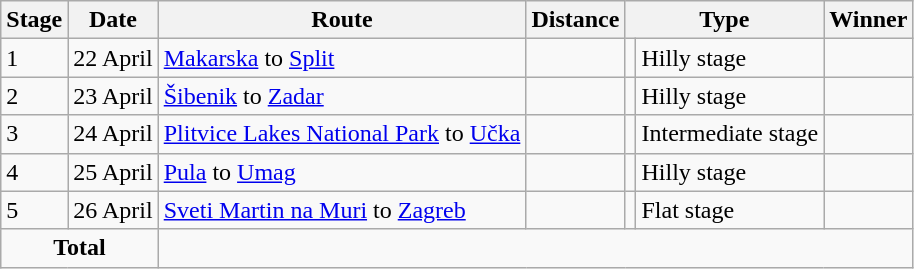<table class="wikitable">
<tr>
<th>Stage</th>
<th>Date</th>
<th>Route</th>
<th>Distance</th>
<th colspan="2">Type</th>
<th>Winner</th>
</tr>
<tr>
<td>1</td>
<td>22 April</td>
<td><a href='#'>Makarska</a> to <a href='#'>Split</a></td>
<td></td>
<td></td>
<td>Hilly stage</td>
<td></td>
</tr>
<tr>
<td>2</td>
<td>23 April</td>
<td><a href='#'>Šibenik</a> to <a href='#'>Zadar</a></td>
<td></td>
<td></td>
<td>Hilly stage</td>
<td></td>
</tr>
<tr>
<td>3</td>
<td>24 April</td>
<td><a href='#'>Plitvice Lakes National Park</a> to <a href='#'>Učka</a></td>
<td></td>
<td></td>
<td>Intermediate stage</td>
<td></td>
</tr>
<tr>
<td>4</td>
<td>25 April</td>
<td><a href='#'>Pula</a> to <a href='#'>Umag</a></td>
<td></td>
<td></td>
<td>Hilly stage</td>
<td></td>
</tr>
<tr>
<td>5</td>
<td>26 April</td>
<td><a href='#'>Sveti Martin na Muri</a> to <a href='#'>Zagreb</a></td>
<td></td>
<td></td>
<td>Flat stage</td>
<td></td>
</tr>
<tr>
<td colspan="2" style="text-align:center;"><strong>Total</strong></td>
<td colspan="6" style="text-align:center;"></td>
</tr>
</table>
